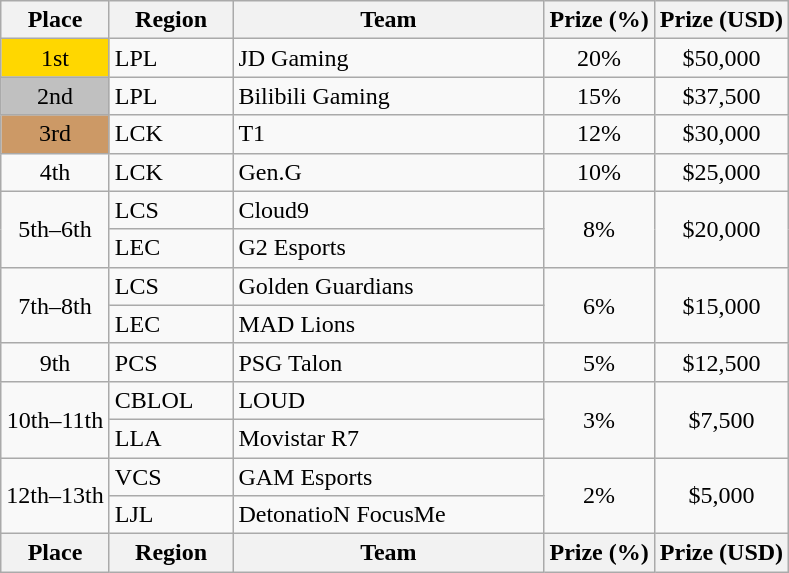<table class="wikitable" style="text-align: center; white-space:nowrap">
<tr>
<th width="65px">Place</th>
<th width="75px">Region</th>
<th width="200px">Team</th>
<th>Prize (%)</th>
<th>Prize (USD)</th>
</tr>
<tr>
<td style="background: gold;">1st</td>
<td style="text-align: left;" title="League of Legends Pro League">LPL</td>
<td style="text-align: left;">JD Gaming</td>
<td>20%</td>
<td>$50,000</td>
</tr>
<tr>
<td style="background: silver;">2nd</td>
<td style="text-align: left;" title="League of Legends Pro League">LPL</td>
<td style="text-align: left;">Bilibili Gaming</td>
<td>15%</td>
<td>$37,500</td>
</tr>
<tr>
<td style="background: #c96;">3rd</td>
<td style="text-align: left;" title="League of Legends Championship Korea">LCK</td>
<td style="text-align: left;">T1</td>
<td>12%</td>
<td>$30,000</td>
</tr>
<tr>
<td>4th</td>
<td style="text-align: left;" title="League of Legends Championship Korea">LCK</td>
<td style="text-align: left;">Gen.G</td>
<td>10%</td>
<td>$25,000</td>
</tr>
<tr>
<td rowspan="2">5th–6th</td>
<td style="text-align: left;" title="League Championship Series">LCS</td>
<td style="text-align: left;">Cloud9</td>
<td rowspan="2">8%</td>
<td rowspan="2">$20,000</td>
</tr>
<tr>
<td style="text-align: left;" title="League of Legends EMEA Championship">LEC</td>
<td style="text-align: left;">G2 Esports</td>
</tr>
<tr>
<td rowspan="2">7th–8th</td>
<td style="text-align: left;" title="League Championship Series">LCS</td>
<td style="text-align: left;">Golden Guardians</td>
<td rowspan="2">6%</td>
<td rowspan="2">$15,000</td>
</tr>
<tr>
<td style="text-align: left;" title="League of Legends EMEA Championship">LEC</td>
<td style="text-align: left;">MAD Lions</td>
</tr>
<tr>
<td>9th</td>
<td style="text-align: left;" title="Pacific Championship Series">PCS</td>
<td style="text-align: left;">PSG Talon</td>
<td>5%</td>
<td>$12,500</td>
</tr>
<tr>
<td rowspan="2">10th–11th</td>
<td style="text-align: left;" title="Campeonato Brasileiro de League of Legends">CBLOL</td>
<td style="text-align: left;">LOUD</td>
<td rowspan="2">3%</td>
<td rowspan="2">$7,500</td>
</tr>
<tr>
<td style="text-align: left;" title="Liga Latinoamérica">LLA</td>
<td style="text-align: left;">Movistar R7</td>
</tr>
<tr>
<td rowspan="2">12th–13th</td>
<td style="text-align: left;" title="Vietnam Championship Series">VCS</td>
<td style="text-align: left;">GAM Esports</td>
<td rowspan="2">2%</td>
<td rowspan="2">$5,000</td>
</tr>
<tr>
<td style="text-align: left;" title="League of Legends Japan League">LJL</td>
<td style="text-align: left;">DetonatioN FocusMe</td>
</tr>
<tr>
<th>Place</th>
<th>Region</th>
<th>Team</th>
<th>Prize (%)</th>
<th>Prize (USD)</th>
</tr>
</table>
